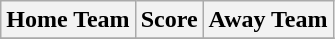<table class="wikitable" style="text-align: center">
<tr>
<th>Home Team</th>
<th>Score</th>
<th>Away Team</th>
</tr>
<tr>
</tr>
</table>
